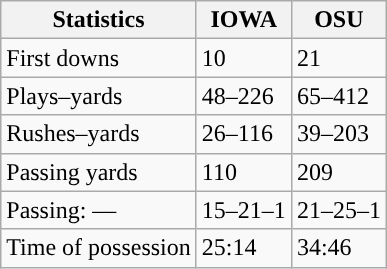<table class="wikitable" style="float:left">
<tr>
<th>Statistics</th>
<th>IOWA</th>
<th>OSU</th>
</tr>
<tr>
<td>First downs</td>
<td>10</td>
<td>21</td>
</tr>
<tr>
<td>Plays–yards</td>
<td>48–226</td>
<td>65–412</td>
</tr>
<tr>
<td>Rushes–yards</td>
<td>26–116</td>
<td>39–203</td>
</tr>
<tr>
<td>Passing yards</td>
<td>110</td>
<td>209</td>
</tr>
<tr>
<td>Passing: ––</td>
<td>15–21–1</td>
<td>21–25–1</td>
</tr>
<tr>
<td>Time of possession</td>
<td>25:14</td>
<td>34:46</td>
</tr>
</table>
